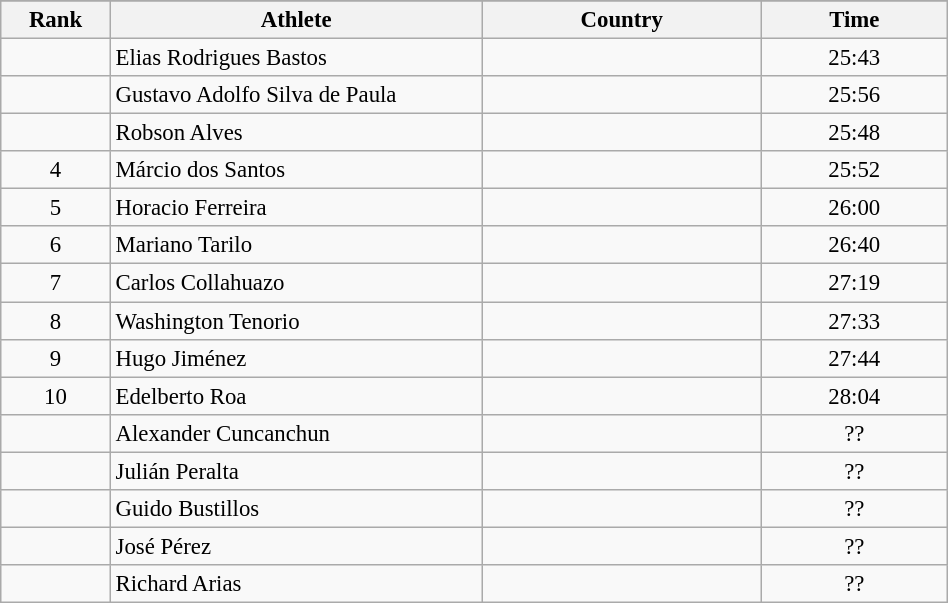<table class="wikitable sortable" style=" text-align:center; font-size:95%;" width="50%">
<tr>
</tr>
<tr>
<th width=5%>Rank</th>
<th width=20%>Athlete</th>
<th width=15%>Country</th>
<th width=10%>Time</th>
</tr>
<tr>
<td align=center></td>
<td align=left>Elias Rodrigues Bastos</td>
<td align=left></td>
<td>25:43</td>
</tr>
<tr>
<td align=center></td>
<td align=left>Gustavo Adolfo Silva de Paula</td>
<td align=left></td>
<td>25:56</td>
</tr>
<tr>
<td align=center></td>
<td align=left>Robson Alves</td>
<td align=left></td>
<td>25:48</td>
</tr>
<tr>
<td align=center>4</td>
<td align=left>Márcio dos Santos</td>
<td align=left></td>
<td>25:52</td>
</tr>
<tr>
<td align=center>5</td>
<td align=left>Horacio Ferreira</td>
<td align=left></td>
<td>26:00</td>
</tr>
<tr>
<td align=center>6</td>
<td align=left>Mariano Tarilo</td>
<td align=left></td>
<td>26:40</td>
</tr>
<tr>
<td align=center>7</td>
<td align=left>Carlos Collahuazo</td>
<td align=left></td>
<td>27:19</td>
</tr>
<tr>
<td align=center>8</td>
<td align=left>Washington Tenorio</td>
<td align=left></td>
<td>27:33</td>
</tr>
<tr>
<td align=center>9</td>
<td align=left>Hugo Jiménez</td>
<td align=left></td>
<td>27:44</td>
</tr>
<tr>
<td align=center>10</td>
<td align=left>Edelberto Roa</td>
<td align=left></td>
<td>28:04</td>
</tr>
<tr>
<td align=center></td>
<td align=left>Alexander Cuncanchun</td>
<td align=left></td>
<td>??</td>
</tr>
<tr>
<td align=center></td>
<td align=left>Julián Peralta</td>
<td align=left></td>
<td>??</td>
</tr>
<tr>
<td align=center></td>
<td align=left>Guido Bustillos</td>
<td align=left></td>
<td>??</td>
</tr>
<tr>
<td align=center></td>
<td align=left>José Pérez</td>
<td align=left></td>
<td>??</td>
</tr>
<tr>
<td align=center></td>
<td align=left>Richard Arias</td>
<td align=left></td>
<td>??</td>
</tr>
</table>
